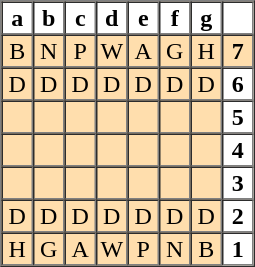<table style="background:#ffdead" border="1" cellspacing="0">
<tr align=center border="0" style="background:white;">
<th style="width:17px">a</th>
<th style="width:17px">b</th>
<th style="width:17px">c</th>
<th style="width:17px">d</th>
<th style="width:17px">e</th>
<th style="width:17px">f</th>
<th style="width:17px">g</th>
<th style="width:17px"> </th>
</tr>
<tr align=center>
<td>B</td>
<td>N</td>
<td>P</td>
<td>W</td>
<td>A</td>
<td>G</td>
<td>H</td>
<td style="width:15px" style="background:white;"><strong>7</strong></td>
</tr>
<tr align=center>
<td>D</td>
<td>D</td>
<td>D</td>
<td>D</td>
<td>D</td>
<td>D</td>
<td>D</td>
<td style="background:white;"><strong>6</strong></td>
</tr>
<tr align=center>
<td> </td>
<td> </td>
<td> </td>
<td> </td>
<td> </td>
<td> </td>
<td> </td>
<td style="background:white;"><strong>5</strong></td>
</tr>
<tr align=center>
<td> </td>
<td> </td>
<td> </td>
<td> </td>
<td> </td>
<td> </td>
<td> </td>
<td style="background:white;"><strong>4</strong></td>
</tr>
<tr align=center>
<td> </td>
<td> </td>
<td> </td>
<td> </td>
<td> </td>
<td> </td>
<td> </td>
<td style="background:white;"><strong>3</strong></td>
</tr>
<tr align=center>
<td>D</td>
<td>D</td>
<td>D</td>
<td>D</td>
<td>D</td>
<td>D</td>
<td>D</td>
<td style="background:white;"><strong>2</strong></td>
</tr>
<tr align=center>
<td>H</td>
<td>G</td>
<td>A</td>
<td>W</td>
<td>P</td>
<td>N</td>
<td>B</td>
<td style="background:white;"><strong>1</strong></td>
</tr>
</table>
